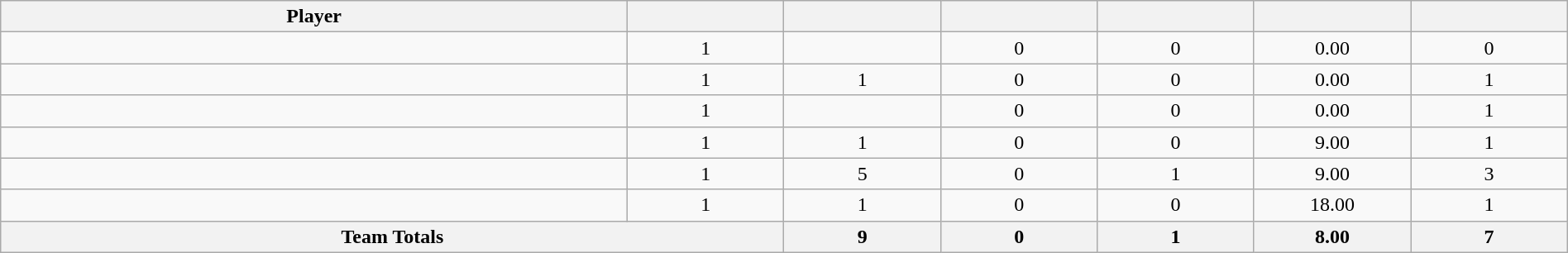<table class="wikitable sortable" style="text-align:center;" width="100%">
<tr>
<th width="40%">Player</th>
<th width="10%"></th>
<th width="10%" data-sort-type="number"></th>
<th width="10%"></th>
<th width="10%"></th>
<th width="10%"></th>
<th width="10%"></th>
</tr>
<tr>
<td></td>
<td>1</td>
<td></td>
<td>0</td>
<td>0</td>
<td>0.00</td>
<td>0</td>
</tr>
<tr>
<td></td>
<td>1</td>
<td>1</td>
<td>0</td>
<td>0</td>
<td>0.00</td>
<td>1</td>
</tr>
<tr>
<td></td>
<td>1</td>
<td></td>
<td>0</td>
<td>0</td>
<td>0.00</td>
<td>1</td>
</tr>
<tr>
<td></td>
<td>1</td>
<td>1</td>
<td>0</td>
<td>0</td>
<td>9.00</td>
<td>1</td>
</tr>
<tr>
<td></td>
<td>1</td>
<td>5</td>
<td>0</td>
<td>1</td>
<td>9.00</td>
<td>3</td>
</tr>
<tr>
<td></td>
<td>1</td>
<td>1</td>
<td>0</td>
<td>0</td>
<td>18.00</td>
<td>1</td>
</tr>
<tr>
<th colspan="2">Team Totals</th>
<th>9</th>
<th>0</th>
<th>1</th>
<th>8.00</th>
<th>7</th>
</tr>
</table>
